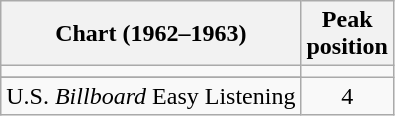<table class="wikitable sortable">
<tr>
<th align="left">Chart (1962–1963)</th>
<th align="center">Peak<br>position</th>
</tr>
<tr>
<td></td>
</tr>
<tr>
</tr>
<tr>
</tr>
<tr>
<td align="left">U.S. <em>Billboard</em> Easy Listening</td>
<td align="center">4</td>
</tr>
</table>
